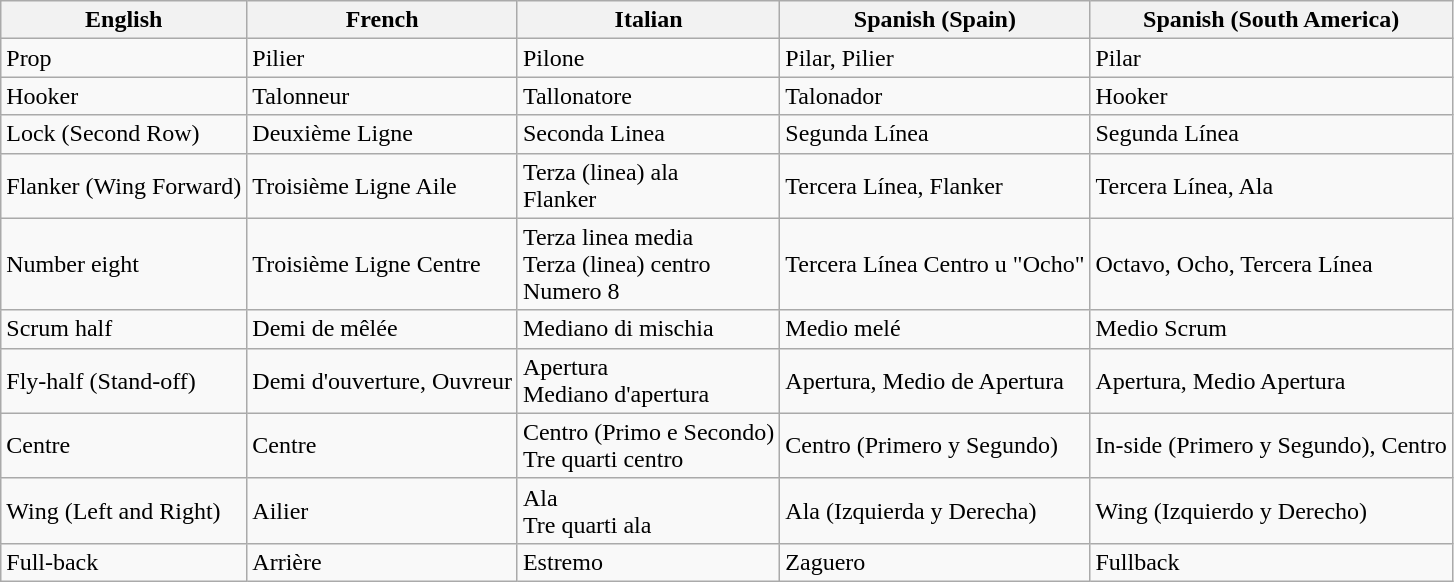<table class="wikitable">
<tr>
<th>English</th>
<th>French</th>
<th>Italian</th>
<th>Spanish (Spain)</th>
<th>Spanish (South America)</th>
</tr>
<tr>
<td>Prop</td>
<td>Pilier</td>
<td>Pilone</td>
<td>Pilar, Pilier</td>
<td>Pilar</td>
</tr>
<tr>
<td>Hooker</td>
<td>Talonneur</td>
<td>Tallonatore</td>
<td>Talonador</td>
<td>Hooker</td>
</tr>
<tr>
<td>Lock (Second Row)</td>
<td>Deuxième Ligne</td>
<td>Seconda Linea</td>
<td>Segunda Línea</td>
<td>Segunda Línea</td>
</tr>
<tr>
<td>Flanker (Wing Forward)</td>
<td>Troisième Ligne Aile</td>
<td>Terza (linea) ala<br>Flanker</td>
<td>Tercera Línea, Flanker</td>
<td>Tercera Línea, Ala</td>
</tr>
<tr>
<td>Number eight</td>
<td>Troisième Ligne Centre</td>
<td>Terza linea media<br>Terza (linea) centro<br>Numero 8</td>
<td>Tercera Línea Centro u "Ocho"</td>
<td>Octavo, Ocho, Tercera Línea</td>
</tr>
<tr>
<td>Scrum half</td>
<td>Demi de mêlée</td>
<td>Mediano di mischia</td>
<td>Medio melé</td>
<td>Medio Scrum</td>
</tr>
<tr>
<td>Fly-half (Stand-off)</td>
<td>Demi d'ouverture, Ouvreur</td>
<td>Apertura<br>Mediano d'apertura</td>
<td>Apertura, Medio de Apertura</td>
<td>Apertura, Medio Apertura</td>
</tr>
<tr>
<td>Centre</td>
<td>Centre</td>
<td>Centro (Primo e Secondo)<br>Tre quarti centro</td>
<td>Centro (Primero y Segundo)</td>
<td>In-side (Primero y Segundo), Centro</td>
</tr>
<tr>
<td>Wing (Left and Right)</td>
<td>Ailier</td>
<td>Ala<br>Tre quarti ala</td>
<td>Ala (Izquierda y Derecha)</td>
<td>Wing (Izquierdo y Derecho)</td>
</tr>
<tr>
<td>Full-back</td>
<td>Arrière</td>
<td>Estremo</td>
<td>Zaguero</td>
<td>Fullback</td>
</tr>
</table>
